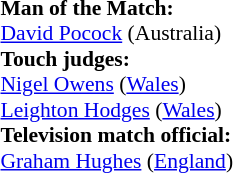<table width=100% style="font-size: 90%">
<tr>
<td><br><strong>Man of the Match:</strong>
<br><a href='#'>David Pocock</a> (Australia)<br><strong>Touch judges:</strong>
<br><a href='#'>Nigel Owens</a> (<a href='#'>Wales</a>)
<br><a href='#'>Leighton Hodges</a> (<a href='#'>Wales</a>)
<br><strong>Television match official:</strong>
<br><a href='#'>Graham Hughes</a> (<a href='#'>England</a>)</td>
</tr>
</table>
